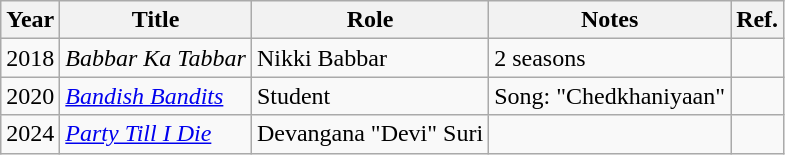<table class="wikitable">
<tr>
<th>Year</th>
<th>Title</th>
<th>Role</th>
<th>Notes</th>
<th>Ref.</th>
</tr>
<tr>
<td>2018</td>
<td><em>Babbar Ka Tabbar</em></td>
<td>Nikki Babbar</td>
<td>2 seasons</td>
<td></td>
</tr>
<tr>
<td>2020</td>
<td><em><a href='#'>Bandish Bandits</a></em></td>
<td>Student</td>
<td>Song: "Chedkhaniyaan"</td>
<td></td>
</tr>
<tr>
<td>2024</td>
<td><em><a href='#'>Party Till I Die</a></em></td>
<td>Devangana "Devi" Suri</td>
<td></td>
<td></td>
</tr>
</table>
